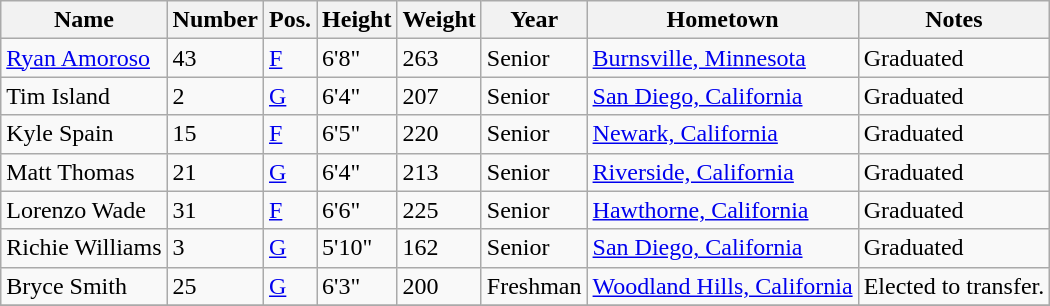<table class="wikitable sortable" border="1">
<tr>
<th>Name</th>
<th>Number</th>
<th>Pos.</th>
<th>Height</th>
<th>Weight</th>
<th>Year</th>
<th>Hometown</th>
<th class="unsortable">Notes</th>
</tr>
<tr>
<td sortname><a href='#'>Ryan Amoroso</a></td>
<td>43</td>
<td><a href='#'>F</a></td>
<td>6'8"</td>
<td>263</td>
<td>Senior</td>
<td><a href='#'>Burnsville, Minnesota</a></td>
<td>Graduated</td>
</tr>
<tr>
<td sortname>Tim Island</td>
<td>2</td>
<td><a href='#'>G</a></td>
<td>6'4"</td>
<td>207</td>
<td>Senior</td>
<td><a href='#'>San Diego, California</a></td>
<td>Graduated</td>
</tr>
<tr>
<td sortname>Kyle Spain</td>
<td>15</td>
<td><a href='#'>F</a></td>
<td>6'5"</td>
<td>220</td>
<td>Senior</td>
<td><a href='#'>Newark, California</a></td>
<td>Graduated</td>
</tr>
<tr>
<td sortname>Matt Thomas</td>
<td>21</td>
<td><a href='#'>G</a></td>
<td>6'4"</td>
<td>213</td>
<td>Senior</td>
<td><a href='#'>Riverside, California</a></td>
<td>Graduated</td>
</tr>
<tr>
<td sortname>Lorenzo Wade</td>
<td>31</td>
<td><a href='#'>F</a></td>
<td>6'6"</td>
<td>225</td>
<td>Senior</td>
<td><a href='#'>Hawthorne, California</a></td>
<td>Graduated</td>
</tr>
<tr>
<td sortname>Richie Williams</td>
<td>3</td>
<td><a href='#'>G</a></td>
<td>5'10"</td>
<td>162</td>
<td>Senior</td>
<td><a href='#'>San Diego, California</a></td>
<td>Graduated</td>
</tr>
<tr>
<td sortname>Bryce Smith</td>
<td>25</td>
<td><a href='#'>G</a></td>
<td>6'3"</td>
<td>200</td>
<td>Freshman</td>
<td><a href='#'>Woodland Hills, California</a></td>
<td>Elected to transfer.</td>
</tr>
<tr>
</tr>
</table>
